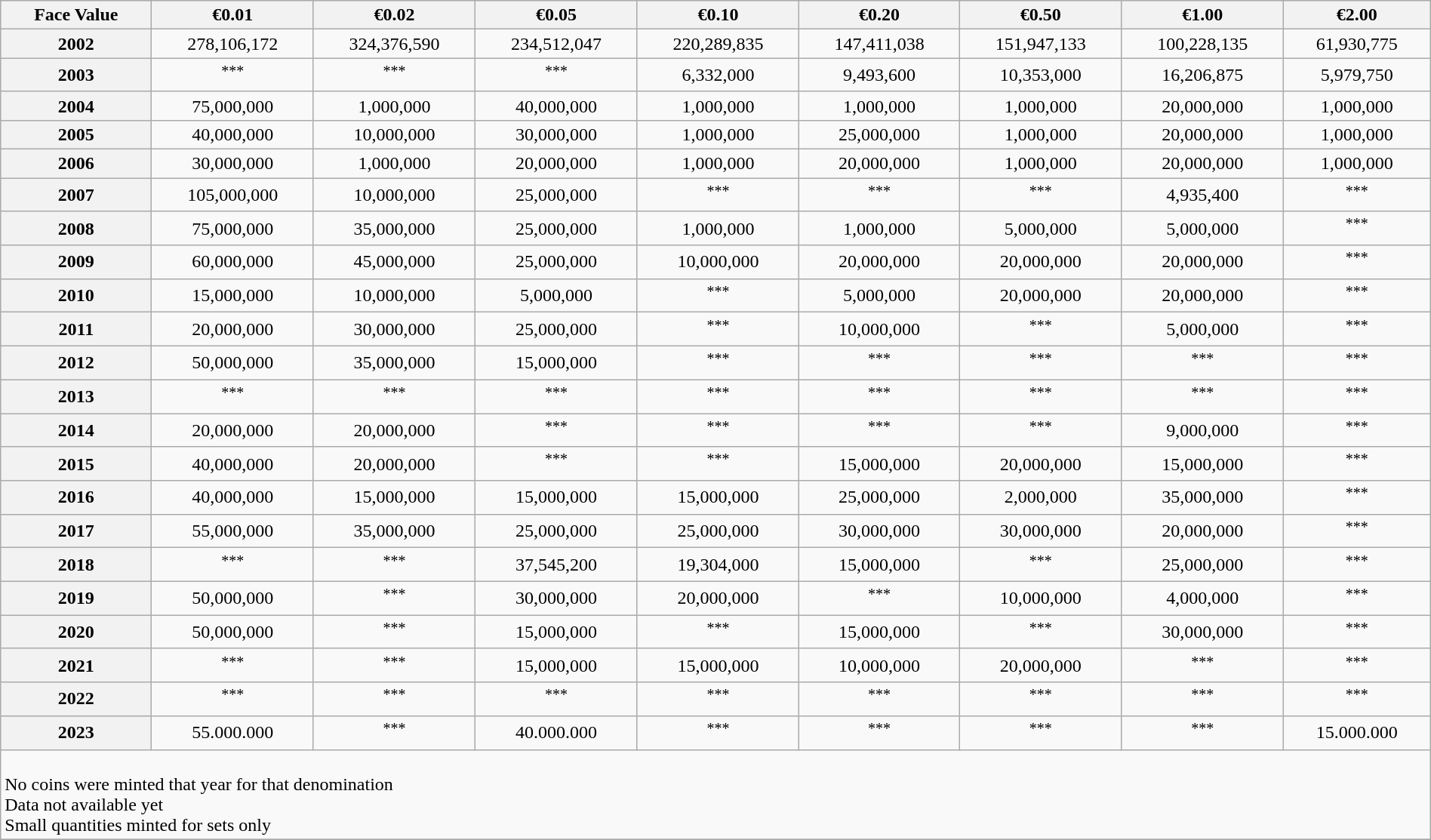<table class="wikitable" style="width:100%;text-align:center">
<tr>
<th>Face Value</th>
<th>€0.01</th>
<th>€0.02</th>
<th>€0.05</th>
<th>€0.10</th>
<th>€0.20</th>
<th>€0.50</th>
<th>€1.00</th>
<th>€2.00</th>
</tr>
<tr>
<th>2002</th>
<td>278,106,172</td>
<td>324,376,590</td>
<td>234,512,047</td>
<td>220,289,835</td>
<td>147,411,038</td>
<td>151,947,133</td>
<td>100,228,135</td>
<td>61,930,775</td>
</tr>
<tr>
<th>2003</th>
<td><sup>***</sup></td>
<td><sup>***</sup></td>
<td><sup>***</sup></td>
<td>6,332,000</td>
<td>9,493,600</td>
<td>10,353,000</td>
<td>16,206,875</td>
<td>5,979,750</td>
</tr>
<tr>
<th>2004</th>
<td>75,000,000</td>
<td>1,000,000</td>
<td>40,000,000</td>
<td>1,000,000</td>
<td>1,000,000</td>
<td>1,000,000</td>
<td>20,000,000</td>
<td>1,000,000</td>
</tr>
<tr>
<th>2005</th>
<td>40,000,000</td>
<td>10,000,000</td>
<td>30,000,000</td>
<td>1,000,000</td>
<td>25,000,000</td>
<td>1,000,000</td>
<td>20,000,000</td>
<td>1,000,000</td>
</tr>
<tr>
<th>2006</th>
<td>30,000,000</td>
<td>1,000,000</td>
<td>20,000,000</td>
<td>1,000,000</td>
<td>20,000,000</td>
<td>1,000,000</td>
<td>20,000,000</td>
<td>1,000,000</td>
</tr>
<tr>
<th>2007</th>
<td>105,000,000</td>
<td>10,000,000</td>
<td>25,000,000</td>
<td><sup>***</sup></td>
<td><sup>***</sup></td>
<td><sup>***</sup></td>
<td>4,935,400</td>
<td><sup>***</sup></td>
</tr>
<tr>
<th>2008</th>
<td>75,000,000</td>
<td>35,000,000</td>
<td>25,000,000</td>
<td>1,000,000</td>
<td>1,000,000</td>
<td>5,000,000</td>
<td>5,000,000</td>
<td><sup>***</sup></td>
</tr>
<tr>
<th>2009</th>
<td>60,000,000</td>
<td>45,000,000</td>
<td>25,000,000</td>
<td>10,000,000</td>
<td>20,000,000</td>
<td>20,000,000</td>
<td>20,000,000</td>
<td><sup>***</sup></td>
</tr>
<tr>
<th>2010</th>
<td>15,000,000</td>
<td>10,000,000</td>
<td>5,000,000</td>
<td><sup>***</sup></td>
<td>5,000,000</td>
<td>20,000,000</td>
<td>20,000,000</td>
<td><sup>***</sup></td>
</tr>
<tr>
<th>2011</th>
<td>20,000,000</td>
<td>30,000,000</td>
<td>25,000,000</td>
<td><sup>***</sup></td>
<td>10,000,000</td>
<td><sup>***</sup></td>
<td>5,000,000</td>
<td><sup>***</sup></td>
</tr>
<tr>
<th>2012</th>
<td>50,000,000</td>
<td>35,000,000</td>
<td>15,000,000</td>
<td><sup>***</sup></td>
<td><sup>***</sup></td>
<td><sup>***</sup></td>
<td><sup>***</sup></td>
<td><sup>***</sup></td>
</tr>
<tr>
<th>2013</th>
<td><sup>***</sup></td>
<td><sup>***</sup></td>
<td><sup>***</sup></td>
<td><sup>***</sup></td>
<td><sup>***</sup></td>
<td><sup>***</sup></td>
<td><sup>***</sup></td>
<td><sup>***</sup></td>
</tr>
<tr>
<th>2014</th>
<td>20,000,000</td>
<td>20,000,000</td>
<td><sup>***</sup></td>
<td><sup>***</sup></td>
<td><sup>***</sup></td>
<td><sup>***</sup></td>
<td>9,000,000</td>
<td><sup>***</sup></td>
</tr>
<tr>
<th>2015</th>
<td>40,000,000</td>
<td>20,000,000</td>
<td><sup>***</sup></td>
<td><sup>***</sup></td>
<td>15,000,000</td>
<td>20,000,000</td>
<td>15,000,000</td>
<td><sup>***</sup></td>
</tr>
<tr>
<th>2016</th>
<td>40,000,000</td>
<td>15,000,000</td>
<td>15,000,000</td>
<td>15,000,000</td>
<td>25,000,000</td>
<td>2,000,000</td>
<td>35,000,000</td>
<td><sup>***</sup></td>
</tr>
<tr>
<th>2017</th>
<td>55,000,000</td>
<td>35,000,000</td>
<td>25,000,000</td>
<td>25,000,000</td>
<td>30,000,000</td>
<td>30,000,000</td>
<td>20,000,000</td>
<td><sup>***</sup></td>
</tr>
<tr>
<th>2018</th>
<td><sup>***</sup></td>
<td><sup>***</sup></td>
<td>37,545,200</td>
<td>19,304,000</td>
<td>15,000,000</td>
<td><sup>***</sup></td>
<td>25,000,000</td>
<td><sup>***</sup></td>
</tr>
<tr>
<th>2019</th>
<td>50,000,000</td>
<td><sup>***</sup></td>
<td>30,000,000</td>
<td>20,000,000</td>
<td><sup>***</sup></td>
<td>10,000,000</td>
<td>4,000,000</td>
<td><sup>***</sup></td>
</tr>
<tr>
<th>2020</th>
<td>50,000,000</td>
<td><sup>***</sup></td>
<td>15,000,000</td>
<td><sup>***</sup></td>
<td>15,000,000</td>
<td><sup>***</sup></td>
<td>30,000,000</td>
<td><sup>***</sup></td>
</tr>
<tr>
<th>2021</th>
<td><sup>***</sup></td>
<td><sup>***</sup></td>
<td>15,000,000</td>
<td>15,000,000</td>
<td>10,000,000</td>
<td>20,000,000</td>
<td><sup>***</sup></td>
<td><sup>***</sup></td>
</tr>
<tr>
<th>2022</th>
<td><sup>***</sup></td>
<td><sup>***</sup></td>
<td><sup>***</sup></td>
<td><sup>***</sup></td>
<td><sup>***</sup></td>
<td><sup>***</sup></td>
<td><sup>***</sup></td>
<td><sup>***</sup></td>
</tr>
<tr>
<th>2023</th>
<td>55.000.000</td>
<td><sup>***</sup></td>
<td>40.000.000</td>
<td><sup>***</sup></td>
<td><sup>***</sup></td>
<td><sup>***</sup></td>
<td><sup>***</sup></td>
<td>15.000.000</td>
</tr>
<tr>
<td align=left colspan=9><br> No coins were minted that year for that denomination<br> Data not available yet<br> Small quantities minted for sets only</td>
</tr>
<tr>
</tr>
</table>
